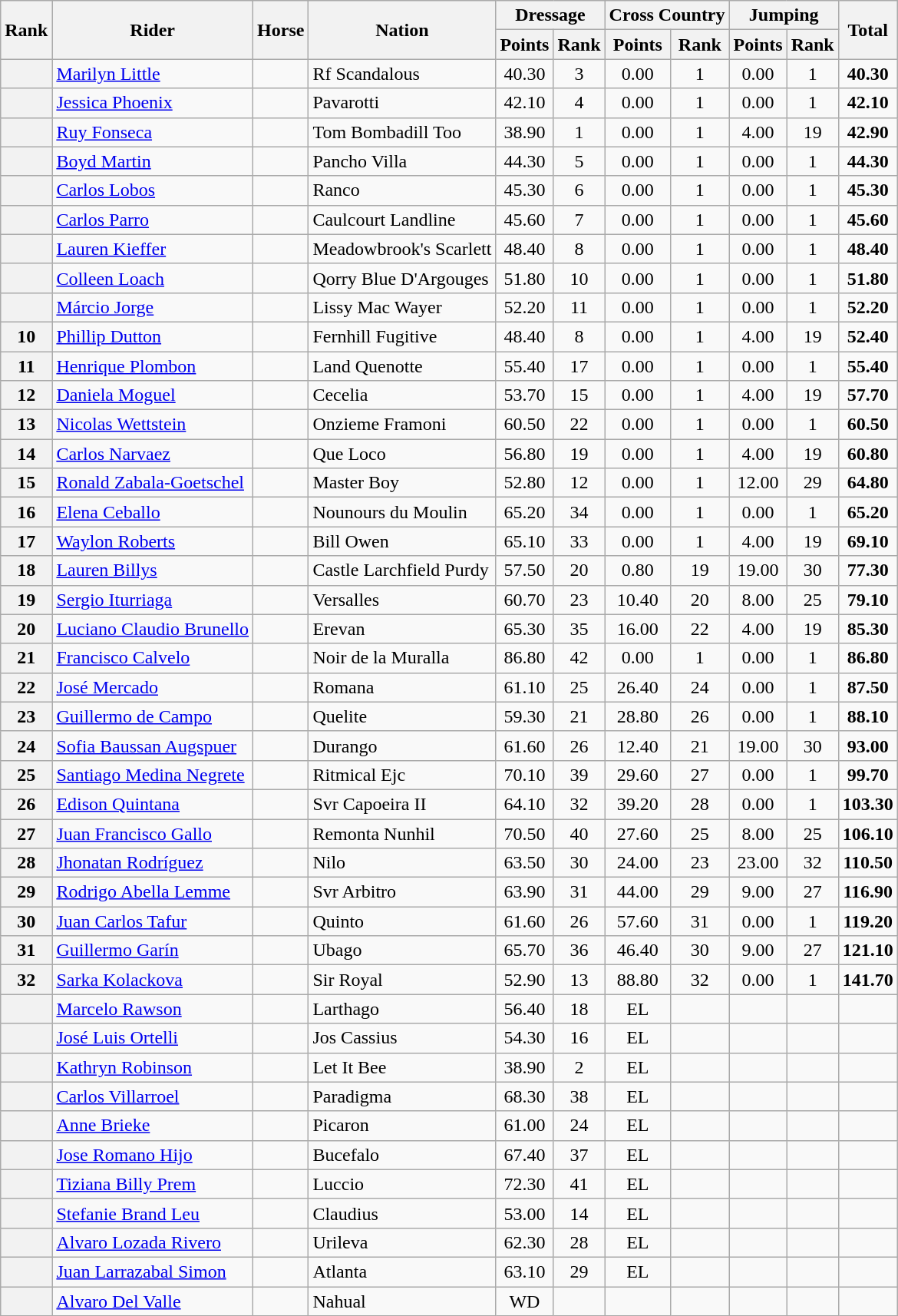<table class="wikitable sortable" style="text-align:center">
<tr>
<th rowspan="2">Rank</th>
<th rowspan="2">Rider</th>
<th rowspan="2">Horse</th>
<th rowspan="2">Nation</th>
<th colspan="2">Dressage</th>
<th colspan="2">Cross Country</th>
<th colspan="2">Jumping</th>
<th rowspan="2">Total</th>
</tr>
<tr>
<th>Points</th>
<th>Rank</th>
<th>Points</th>
<th>Rank</th>
<th>Points</th>
<th>Rank</th>
</tr>
<tr>
<th></th>
<td align=left><a href='#'>Marilyn Little</a></td>
<td align=left></td>
<td align=left>Rf Scandalous</td>
<td>40.30</td>
<td>3</td>
<td>0.00</td>
<td>1</td>
<td>0.00</td>
<td>1</td>
<td><strong>40.30</strong></td>
</tr>
<tr>
<th></th>
<td align=left><a href='#'>Jessica Phoenix</a></td>
<td align=left></td>
<td align=left>Pavarotti</td>
<td>42.10</td>
<td>4</td>
<td>0.00</td>
<td>1</td>
<td>0.00</td>
<td>1</td>
<td><strong>42.10</strong></td>
</tr>
<tr>
<th></th>
<td align=left><a href='#'>Ruy Fonseca</a></td>
<td align=left></td>
<td align=left>Tom Bombadill Too</td>
<td>38.90</td>
<td>1</td>
<td>0.00</td>
<td>1</td>
<td>4.00</td>
<td>19</td>
<td><strong>42.90</strong></td>
</tr>
<tr>
<th></th>
<td align=left><a href='#'>Boyd Martin</a></td>
<td align=left></td>
<td align=left>Pancho Villa</td>
<td>44.30</td>
<td>5</td>
<td>0.00</td>
<td>1</td>
<td>0.00</td>
<td>1</td>
<td><strong>44.30</strong></td>
</tr>
<tr>
<th></th>
<td align=left><a href='#'>Carlos Lobos</a></td>
<td align=left></td>
<td align=left>Ranco</td>
<td>45.30</td>
<td>6</td>
<td>0.00</td>
<td>1</td>
<td>0.00</td>
<td>1</td>
<td><strong>45.30</strong></td>
</tr>
<tr>
<th></th>
<td align=left><a href='#'>Carlos Parro</a></td>
<td align=left></td>
<td align=left>Caulcourt Landline</td>
<td>45.60</td>
<td>7</td>
<td>0.00</td>
<td>1</td>
<td>0.00</td>
<td>1</td>
<td><strong>45.60</strong></td>
</tr>
<tr>
<th></th>
<td align=left><a href='#'>Lauren Kieffer</a></td>
<td align=left></td>
<td align=left>Meadowbrook's Scarlett</td>
<td>48.40</td>
<td>8</td>
<td>0.00</td>
<td>1</td>
<td>0.00</td>
<td>1</td>
<td><strong>48.40</strong></td>
</tr>
<tr>
<th></th>
<td align=left><a href='#'>Colleen Loach</a></td>
<td align=left></td>
<td align=left>Qorry Blue D'Argouges</td>
<td>51.80</td>
<td>10</td>
<td>0.00</td>
<td>1</td>
<td>0.00</td>
<td>1</td>
<td><strong>51.80</strong></td>
</tr>
<tr>
<th></th>
<td align=left><a href='#'>Márcio Jorge</a></td>
<td align=left></td>
<td align=left>Lissy Mac Wayer</td>
<td>52.20</td>
<td>11</td>
<td>0.00</td>
<td>1</td>
<td>0.00</td>
<td>1</td>
<td><strong>52.20</strong></td>
</tr>
<tr>
<th>10</th>
<td align=left><a href='#'>Phillip Dutton</a></td>
<td align=left></td>
<td align=left>Fernhill Fugitive</td>
<td>48.40</td>
<td>8</td>
<td>0.00</td>
<td>1</td>
<td>4.00</td>
<td>19</td>
<td><strong>52.40</strong></td>
</tr>
<tr>
<th>11</th>
<td align=left><a href='#'>Henrique Plombon</a></td>
<td align=left></td>
<td align=left>Land Quenotte</td>
<td>55.40</td>
<td>17</td>
<td>0.00</td>
<td>1</td>
<td>0.00</td>
<td>1</td>
<td><strong>55.40</strong></td>
</tr>
<tr>
<th>12</th>
<td align=left><a href='#'>Daniela Moguel</a></td>
<td align=left></td>
<td align=left>Cecelia</td>
<td>53.70</td>
<td>15</td>
<td>0.00</td>
<td>1</td>
<td>4.00</td>
<td>19</td>
<td><strong>57.70</strong></td>
</tr>
<tr>
<th>13</th>
<td align=left><a href='#'>Nicolas Wettstein</a></td>
<td align=left></td>
<td align=left>Onzieme Framoni</td>
<td>60.50</td>
<td>22</td>
<td>0.00</td>
<td>1</td>
<td>0.00</td>
<td>1</td>
<td><strong>60.50</strong></td>
</tr>
<tr>
<th>14</th>
<td align=left><a href='#'>Carlos Narvaez</a></td>
<td align=left></td>
<td align=left>Que Loco</td>
<td>56.80</td>
<td>19</td>
<td>0.00</td>
<td>1</td>
<td>4.00</td>
<td>19</td>
<td><strong>60.80</strong></td>
</tr>
<tr>
<th>15</th>
<td align=left><a href='#'>Ronald Zabala-Goetschel</a></td>
<td align=left></td>
<td align=left>Master Boy</td>
<td>52.80</td>
<td>12</td>
<td>0.00</td>
<td>1</td>
<td>12.00</td>
<td>29</td>
<td><strong>64.80</strong></td>
</tr>
<tr>
<th>16</th>
<td align=left><a href='#'>Elena Ceballo</a></td>
<td align=left></td>
<td align=left>Nounours du Moulin</td>
<td>65.20</td>
<td>34</td>
<td>0.00</td>
<td>1</td>
<td>0.00</td>
<td>1</td>
<td><strong>65.20</strong></td>
</tr>
<tr>
<th>17</th>
<td align=left><a href='#'>Waylon Roberts</a></td>
<td align=left></td>
<td align=left>Bill Owen</td>
<td>65.10</td>
<td>33</td>
<td>0.00</td>
<td>1</td>
<td>4.00</td>
<td>19</td>
<td><strong>69.10</strong></td>
</tr>
<tr>
<th>18</th>
<td align=left><a href='#'>Lauren Billys</a></td>
<td align=left></td>
<td align=left>Castle Larchfield Purdy</td>
<td>57.50</td>
<td>20</td>
<td>0.80</td>
<td>19</td>
<td>19.00</td>
<td>30</td>
<td><strong>77.30</strong></td>
</tr>
<tr>
<th>19</th>
<td align=left><a href='#'>Sergio Iturriaga</a></td>
<td align=left></td>
<td align=left>Versalles</td>
<td>60.70</td>
<td>23</td>
<td>10.40</td>
<td>20</td>
<td>8.00</td>
<td>25</td>
<td><strong>79.10</strong></td>
</tr>
<tr>
<th>20</th>
<td align=left><a href='#'>Luciano Claudio Brunello</a></td>
<td align=left></td>
<td align=left>Erevan</td>
<td>65.30</td>
<td>35</td>
<td>16.00</td>
<td>22</td>
<td>4.00</td>
<td>19</td>
<td><strong>85.30</strong></td>
</tr>
<tr>
<th>21</th>
<td align=left><a href='#'>Francisco Calvelo</a></td>
<td align=left></td>
<td align=left>Noir de la Muralla</td>
<td>86.80</td>
<td>42</td>
<td>0.00</td>
<td>1</td>
<td>0.00</td>
<td>1</td>
<td><strong>86.80</strong></td>
</tr>
<tr>
<th>22</th>
<td align=left><a href='#'>José Mercado</a></td>
<td align=left></td>
<td align=left>Romana</td>
<td>61.10</td>
<td>25</td>
<td>26.40</td>
<td>24</td>
<td>0.00</td>
<td>1</td>
<td><strong>87.50</strong></td>
</tr>
<tr>
<th>23</th>
<td align=left><a href='#'>Guillermo de Campo</a></td>
<td align=left></td>
<td align=left>Quelite</td>
<td>59.30</td>
<td>21</td>
<td>28.80</td>
<td>26</td>
<td>0.00</td>
<td>1</td>
<td><strong>88.10</strong></td>
</tr>
<tr>
<th>24</th>
<td align=left><a href='#'>Sofia Baussan Augspuer</a></td>
<td align=left></td>
<td align=left>Durango</td>
<td>61.60</td>
<td>26</td>
<td>12.40</td>
<td>21</td>
<td>19.00</td>
<td>30</td>
<td><strong>93.00</strong></td>
</tr>
<tr>
<th>25</th>
<td align=left><a href='#'>Santiago Medina Negrete</a></td>
<td align=left></td>
<td align=left>Ritmical Ejc</td>
<td>70.10</td>
<td>39</td>
<td>29.60</td>
<td>27</td>
<td>0.00</td>
<td>1</td>
<td><strong>99.70</strong></td>
</tr>
<tr>
<th>26</th>
<td align=left><a href='#'>Edison Quintana</a></td>
<td align=left></td>
<td align=left>Svr Capoeira II</td>
<td>64.10</td>
<td>32</td>
<td>39.20</td>
<td>28</td>
<td>0.00</td>
<td>1</td>
<td><strong>103.30</strong></td>
</tr>
<tr>
<th>27</th>
<td align=left><a href='#'>Juan Francisco Gallo</a></td>
<td align=left></td>
<td align=left>Remonta Nunhil</td>
<td>70.50</td>
<td>40</td>
<td>27.60</td>
<td>25</td>
<td>8.00</td>
<td>25</td>
<td><strong>106.10</strong></td>
</tr>
<tr>
<th>28</th>
<td align=left><a href='#'>Jhonatan Rodríguez</a></td>
<td align=left></td>
<td align=left>Nilo</td>
<td>63.50</td>
<td>30</td>
<td>24.00</td>
<td>23</td>
<td>23.00</td>
<td>32</td>
<td><strong>110.50</strong></td>
</tr>
<tr>
<th>29</th>
<td align=left><a href='#'>Rodrigo Abella Lemme</a></td>
<td align=left></td>
<td align=left>Svr Arbitro</td>
<td>63.90</td>
<td>31</td>
<td>44.00</td>
<td>29</td>
<td>9.00</td>
<td>27</td>
<td><strong>116.90</strong></td>
</tr>
<tr>
<th>30</th>
<td align=left><a href='#'>Juan Carlos Tafur</a></td>
<td align=left></td>
<td align=left>Quinto</td>
<td>61.60</td>
<td>26</td>
<td>57.60</td>
<td>31</td>
<td>0.00</td>
<td>1</td>
<td><strong>119.20</strong></td>
</tr>
<tr>
<th>31</th>
<td align=left><a href='#'>Guillermo Garín</a></td>
<td align=left></td>
<td align=left>Ubago</td>
<td>65.70</td>
<td>36</td>
<td>46.40</td>
<td>30</td>
<td>9.00</td>
<td>27</td>
<td><strong>121.10</strong></td>
</tr>
<tr>
<th>32</th>
<td align=left><a href='#'>Sarka Kolackova</a></td>
<td align=left></td>
<td align=left>Sir Royal</td>
<td>52.90</td>
<td>13</td>
<td>88.80</td>
<td>32</td>
<td>0.00</td>
<td>1</td>
<td><strong>141.70</strong></td>
</tr>
<tr>
<th></th>
<td align=left><a href='#'>Marcelo Rawson</a></td>
<td align=left></td>
<td align=left>Larthago</td>
<td>56.40</td>
<td>18</td>
<td>EL</td>
<td></td>
<td></td>
<td></td>
<td><strong></strong></td>
</tr>
<tr>
<th></th>
<td align=left><a href='#'>José Luis Ortelli</a></td>
<td align=left></td>
<td align=left>Jos Cassius</td>
<td>54.30</td>
<td>16</td>
<td>EL</td>
<td></td>
<td></td>
<td></td>
<td><strong></strong></td>
</tr>
<tr>
<th></th>
<td align=left><a href='#'>Kathryn Robinson</a></td>
<td align=left></td>
<td align=left>Let It Bee</td>
<td>38.90</td>
<td>2</td>
<td>EL</td>
<td></td>
<td></td>
<td></td>
<td><strong></strong></td>
</tr>
<tr>
<th></th>
<td align=left><a href='#'>Carlos Villarroel</a></td>
<td align=left></td>
<td align=left>Paradigma</td>
<td>68.30</td>
<td>38</td>
<td>EL</td>
<td></td>
<td></td>
<td></td>
<td><strong></strong></td>
</tr>
<tr>
<th></th>
<td align=left><a href='#'>Anne Brieke</a></td>
<td align=left></td>
<td align=left>Picaron</td>
<td>61.00</td>
<td>24</td>
<td>EL</td>
<td></td>
<td></td>
<td></td>
<td><strong></strong></td>
</tr>
<tr>
<th></th>
<td align=left><a href='#'>Jose Romano Hijo</a></td>
<td align=left></td>
<td align=left>Bucefalo</td>
<td>67.40</td>
<td>37</td>
<td>EL</td>
<td></td>
<td></td>
<td></td>
<td><strong></strong></td>
</tr>
<tr>
<th></th>
<td align=left><a href='#'>Tiziana Billy Prem</a></td>
<td align=left></td>
<td align=left>Luccio</td>
<td>72.30</td>
<td>41</td>
<td>EL</td>
<td></td>
<td></td>
<td></td>
<td><strong></strong></td>
</tr>
<tr>
<th></th>
<td align=left><a href='#'>Stefanie Brand Leu</a></td>
<td align=left></td>
<td align=left>Claudius</td>
<td>53.00</td>
<td>14</td>
<td>EL</td>
<td></td>
<td></td>
<td></td>
<td><strong></strong></td>
</tr>
<tr>
<th></th>
<td align=left><a href='#'>Alvaro Lozada Rivero</a></td>
<td align=left></td>
<td align=left>Urileva</td>
<td>62.30</td>
<td>28</td>
<td>EL</td>
<td></td>
<td></td>
<td></td>
<td><strong></strong></td>
</tr>
<tr>
<th></th>
<td align=left><a href='#'>Juan Larrazabal Simon</a></td>
<td align=left></td>
<td align=left>Atlanta</td>
<td>63.10</td>
<td>29</td>
<td>EL</td>
<td></td>
<td></td>
<td></td>
<td><strong></strong></td>
</tr>
<tr>
<th></th>
<td align=left><a href='#'>Alvaro Del Valle</a></td>
<td align=left></td>
<td align=left>Nahual</td>
<td>WD</td>
<td></td>
<td></td>
<td></td>
<td></td>
<td></td>
<td><strong></strong></td>
</tr>
</table>
